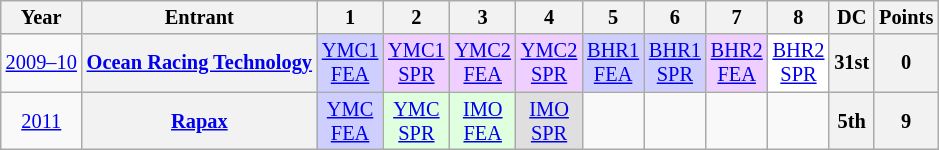<table class="wikitable" style="text-align:center; font-size:85%">
<tr>
<th>Year</th>
<th>Entrant</th>
<th>1</th>
<th>2</th>
<th>3</th>
<th>4</th>
<th>5</th>
<th>6</th>
<th>7</th>
<th>8</th>
<th>DC</th>
<th>Points</th>
</tr>
<tr>
<td nowrap><a href='#'>2009–10</a></td>
<th nowrap><a href='#'>Ocean Racing Technology</a></th>
<td style="background:#CFCFFF;"><a href='#'>YMC1<br>FEA</a><br></td>
<td style="background:#EFCFFF;"><a href='#'>YMC1<br>SPR</a><br></td>
<td style="background:#EFCFFF;"><a href='#'>YMC2<br>FEA</a><br></td>
<td style="background:#EFCFFF;"><a href='#'>YMC2<br>SPR</a><br></td>
<td style="background:#CFCFFF;"><a href='#'>BHR1<br>FEA</a><br></td>
<td style="background:#CFCFFF;"><a href='#'>BHR1<br>SPR</a><br></td>
<td style="background:#EFCFFF;"><a href='#'>BHR2<br>FEA</a><br></td>
<td style="background:#FFFFFF;"><a href='#'>BHR2<br>SPR</a><br></td>
<th>31st</th>
<th>0</th>
</tr>
<tr>
<td><a href='#'>2011</a></td>
<th nowrap><a href='#'>Rapax</a></th>
<td style="background:#CFCFFF;"><a href='#'>YMC<br>FEA</a><br></td>
<td style="background:#DFFFDF;"><a href='#'>YMC<br>SPR</a><br></td>
<td style="background:#DFFFDF;"><a href='#'>IMO<br>FEA</a><br></td>
<td style="background:#DFDFDF;"><a href='#'>IMO<br>SPR</a><br></td>
<td></td>
<td></td>
<td></td>
<td></td>
<th>5th</th>
<th>9</th>
</tr>
</table>
